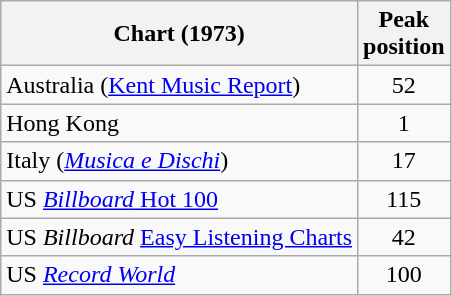<table class="wikitable sortable">
<tr>
<th>Chart (1973)</th>
<th>Peak<br>position</th>
</tr>
<tr>
<td>Australia (<a href='#'>Kent Music Report</a>)</td>
<td align="center">52</td>
</tr>
<tr>
<td>Hong Kong</td>
<td align="center">1</td>
</tr>
<tr>
<td>Italy (<em><a href='#'>Musica e Dischi</a></em>)</td>
<td align="center">17</td>
</tr>
<tr>
<td>US <a href='#'><em>Billboard</em> Hot 100</a></td>
<td align="center">115</td>
</tr>
<tr>
<td>US <em>Billboard</em> <a href='#'>Easy Listening Charts</a></td>
<td align="center">42</td>
</tr>
<tr>
<td>US <em><a href='#'>Record World</a></em></td>
<td align="center">100</td>
</tr>
</table>
